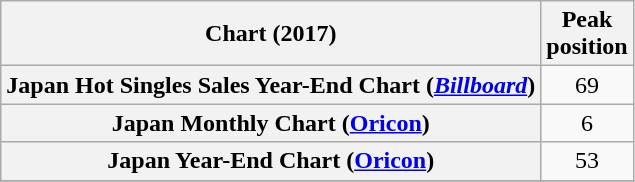<table class="wikitable plainrowheaders">
<tr>
<th>Chart (2017)</th>
<th>Peak<br>position</th>
</tr>
<tr>
<th scope="row">Japan Hot Singles Sales Year-End Chart (<em><a href='#'>Billboard</a></em>)</th>
<td style="text-align:center;">69</td>
</tr>
<tr>
<th scope="row">Japan Monthly Chart (<a href='#'>Oricon</a>)</th>
<td style="text-align:center;">6</td>
</tr>
<tr>
<th scope="row">Japan Year-End Chart (<a href='#'>Oricon</a>)</th>
<td style="text-align:center;">53</td>
</tr>
<tr>
</tr>
</table>
